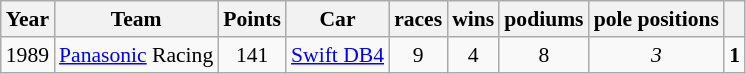<table class="wikitable" style="text-align:center; font-size:90%">
<tr>
<th>Year</th>
<th>Team</th>
<th>Points</th>
<th>Car</th>
<th>races</th>
<th>wins</th>
<th>podiums</th>
<th>pole positions</th>
<th></th>
</tr>
<tr>
<td>1989</td>
<td align="left"><a href='#'>Panasonic</a> Racing</td>
<td>141</td>
<td align="left"><a href='#'>Swift DB4</a></td>
<td>9</td>
<td>4</td>
<td>8</td>
<td><em>3</em></td>
<td><strong>1</strong></td>
</tr>
</table>
